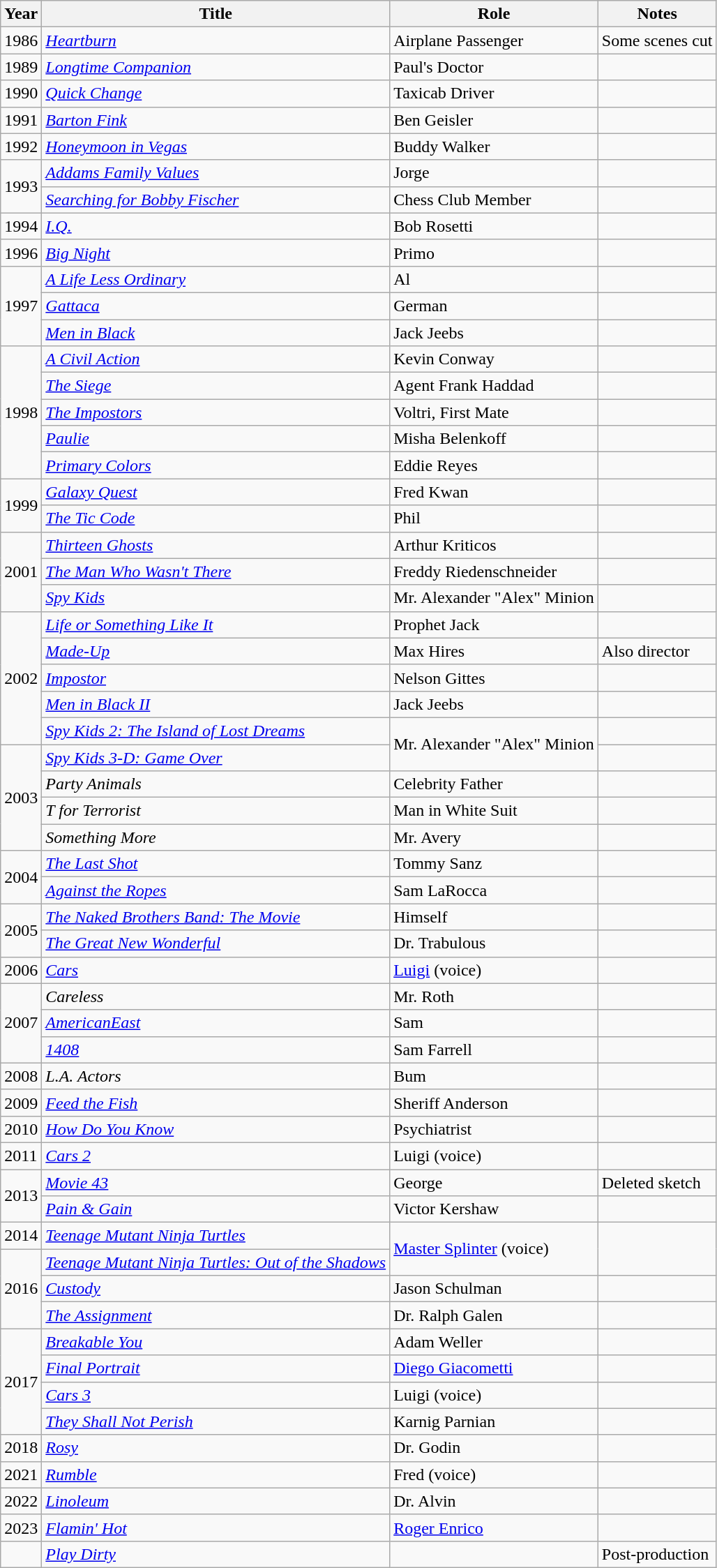<table class="wikitable sortable">
<tr>
<th>Year</th>
<th>Title</th>
<th>Role</th>
<th>Notes</th>
</tr>
<tr>
<td>1986</td>
<td><em><a href='#'>Heartburn</a></em></td>
<td>Airplane Passenger</td>
<td>Some scenes cut</td>
</tr>
<tr>
<td>1989</td>
<td><em><a href='#'>Longtime Companion</a></em></td>
<td>Paul's Doctor</td>
<td></td>
</tr>
<tr>
<td>1990</td>
<td><em><a href='#'>Quick Change</a></em></td>
<td>Taxicab Driver</td>
<td></td>
</tr>
<tr>
<td>1991</td>
<td><em><a href='#'>Barton Fink</a></em></td>
<td>Ben Geisler</td>
<td></td>
</tr>
<tr>
<td>1992</td>
<td><em><a href='#'>Honeymoon in Vegas</a></em></td>
<td>Buddy Walker</td>
<td></td>
</tr>
<tr>
<td rowspan=2>1993</td>
<td><em><a href='#'>Addams Family Values</a></em></td>
<td>Jorge</td>
<td></td>
</tr>
<tr>
<td><em><a href='#'>Searching for Bobby Fischer</a></em></td>
<td>Chess Club Member</td>
<td></td>
</tr>
<tr>
<td>1994</td>
<td><em><a href='#'>I.Q.</a></em></td>
<td>Bob Rosetti</td>
<td></td>
</tr>
<tr>
<td>1996</td>
<td><em><a href='#'>Big Night</a></em></td>
<td>Primo</td>
<td></td>
</tr>
<tr>
<td rowspan=3>1997</td>
<td><em><a href='#'>A Life Less Ordinary</a></em></td>
<td>Al</td>
<td></td>
</tr>
<tr>
<td><em><a href='#'>Gattaca</a></em></td>
<td>German</td>
<td></td>
</tr>
<tr>
<td><em><a href='#'>Men in Black</a></em></td>
<td>Jack Jeebs</td>
<td></td>
</tr>
<tr>
<td rowspan=5>1998</td>
<td><em><a href='#'>A Civil Action</a></em></td>
<td>Kevin Conway</td>
<td></td>
</tr>
<tr>
<td><em><a href='#'>The Siege</a></em></td>
<td>Agent Frank Haddad</td>
<td></td>
</tr>
<tr>
<td><em><a href='#'>The Impostors</a></em></td>
<td>Voltri, First Mate</td>
<td></td>
</tr>
<tr>
<td><em><a href='#'>Paulie</a></em></td>
<td>Misha Belenkoff</td>
<td></td>
</tr>
<tr>
<td><em><a href='#'>Primary Colors</a></em></td>
<td>Eddie Reyes</td>
<td></td>
</tr>
<tr>
<td rowspan=2>1999</td>
<td><em><a href='#'>Galaxy Quest</a></em></td>
<td>Fred Kwan</td>
<td></td>
</tr>
<tr>
<td><em><a href='#'>The Tic Code</a></em></td>
<td>Phil</td>
<td></td>
</tr>
<tr>
<td rowspan=3>2001</td>
<td><em><a href='#'>Thirteen Ghosts</a></em></td>
<td>Arthur Kriticos</td>
<td></td>
</tr>
<tr>
<td><em><a href='#'>The Man Who Wasn't There</a></em></td>
<td>Freddy Riedenschneider</td>
<td></td>
</tr>
<tr>
<td><em><a href='#'>Spy Kids</a></em></td>
<td>Mr. Alexander "Alex" Minion</td>
<td></td>
</tr>
<tr>
<td rowspan=5>2002</td>
<td><em><a href='#'>Life or Something Like It</a></em></td>
<td>Prophet Jack</td>
<td></td>
</tr>
<tr>
<td><em><a href='#'>Made-Up</a></em></td>
<td>Max Hires</td>
<td>Also director</td>
</tr>
<tr>
<td><em><a href='#'>Impostor</a></em></td>
<td>Nelson Gittes</td>
<td></td>
</tr>
<tr>
<td><em><a href='#'>Men in Black II</a></em></td>
<td>Jack Jeebs</td>
<td></td>
</tr>
<tr>
<td><em><a href='#'>Spy Kids 2: The Island of Lost Dreams</a></em></td>
<td rowspan=2>Mr. Alexander "Alex" Minion</td>
<td></td>
</tr>
<tr>
<td rowspan=4>2003</td>
<td><em><a href='#'>Spy Kids 3-D: Game Over</a></em></td>
<td></td>
</tr>
<tr>
<td><em>Party Animals</em></td>
<td>Celebrity Father</td>
<td></td>
</tr>
<tr>
<td><em>T for Terrorist</em></td>
<td>Man in White Suit</td>
<td></td>
</tr>
<tr>
<td><em>Something More</em></td>
<td>Mr. Avery</td>
<td></td>
</tr>
<tr>
<td rowspan=2>2004</td>
<td><em><a href='#'>The Last Shot</a></em></td>
<td>Tommy Sanz</td>
<td></td>
</tr>
<tr>
<td><em><a href='#'>Against the Ropes</a></em></td>
<td>Sam LaRocca</td>
<td></td>
</tr>
<tr>
<td rowspan=2>2005</td>
<td><em><a href='#'>The Naked Brothers Band: The Movie</a></em></td>
<td>Himself</td>
<td></td>
</tr>
<tr>
<td><em><a href='#'>The Great New Wonderful</a></em></td>
<td>Dr. Trabulous</td>
<td></td>
</tr>
<tr>
<td>2006</td>
<td><em><a href='#'>Cars</a></em></td>
<td><a href='#'>Luigi</a> (voice)</td>
<td></td>
</tr>
<tr>
<td rowspan=3>2007</td>
<td><em>Careless</em></td>
<td>Mr. Roth</td>
<td></td>
</tr>
<tr>
<td><em><a href='#'>AmericanEast</a></em></td>
<td>Sam</td>
<td></td>
</tr>
<tr>
<td><em><a href='#'>1408</a></em></td>
<td>Sam Farrell</td>
<td></td>
</tr>
<tr>
<td>2008</td>
<td><em>L.A. Actors</em></td>
<td>Bum</td>
<td></td>
</tr>
<tr>
<td>2009</td>
<td><em><a href='#'>Feed the Fish</a></em></td>
<td>Sheriff Anderson</td>
<td></td>
</tr>
<tr>
<td>2010</td>
<td><em><a href='#'>How Do You Know</a></em></td>
<td>Psychiatrist</td>
<td></td>
</tr>
<tr>
<td>2011</td>
<td><em><a href='#'>Cars 2</a></em></td>
<td>Luigi (voice)</td>
<td></td>
</tr>
<tr>
<td rowspan=2>2013</td>
<td><em><a href='#'>Movie 43</a></em></td>
<td>George</td>
<td>Deleted sketch</td>
</tr>
<tr>
<td><em><a href='#'>Pain & Gain</a></em></td>
<td>Victor Kershaw</td>
<td></td>
</tr>
<tr>
<td>2014</td>
<td><em><a href='#'>Teenage Mutant Ninja Turtles</a></em></td>
<td rowspan=2><a href='#'>Master Splinter</a> (voice)</td>
<td rowspan="2"></td>
</tr>
<tr>
<td rowspan=3>2016</td>
<td><em><a href='#'>Teenage Mutant Ninja Turtles: Out of the Shadows</a></em></td>
</tr>
<tr>
<td><em><a href='#'>Custody</a></em></td>
<td>Jason Schulman</td>
<td></td>
</tr>
<tr>
<td><em><a href='#'>The Assignment</a></em></td>
<td>Dr. Ralph Galen</td>
<td></td>
</tr>
<tr>
<td rowspan=4>2017</td>
<td><em><a href='#'>Breakable You</a></em></td>
<td>Adam Weller</td>
<td></td>
</tr>
<tr>
<td><em><a href='#'>Final Portrait</a></em></td>
<td><a href='#'>Diego Giacometti</a></td>
<td></td>
</tr>
<tr>
<td><em><a href='#'>Cars 3</a></em></td>
<td>Luigi (voice)</td>
<td></td>
</tr>
<tr>
<td><em><a href='#'>They Shall Not Perish</a></em></td>
<td>Karnig Parnian</td>
<td></td>
</tr>
<tr>
<td>2018</td>
<td><em><a href='#'>Rosy</a></em></td>
<td>Dr. Godin</td>
<td></td>
</tr>
<tr>
<td>2021</td>
<td><em><a href='#'>Rumble</a></em></td>
<td>Fred (voice)</td>
<td></td>
</tr>
<tr>
<td>2022</td>
<td><em><a href='#'>Linoleum</a></em></td>
<td>Dr. Alvin</td>
<td></td>
</tr>
<tr>
<td>2023</td>
<td><em><a href='#'>Flamin' Hot</a></em></td>
<td><a href='#'>Roger Enrico</a></td>
<td></td>
</tr>
<tr>
<td></td>
<td><em><a href='#'>Play Dirty</a></em></td>
<td></td>
<td>Post-production</td>
</tr>
</table>
